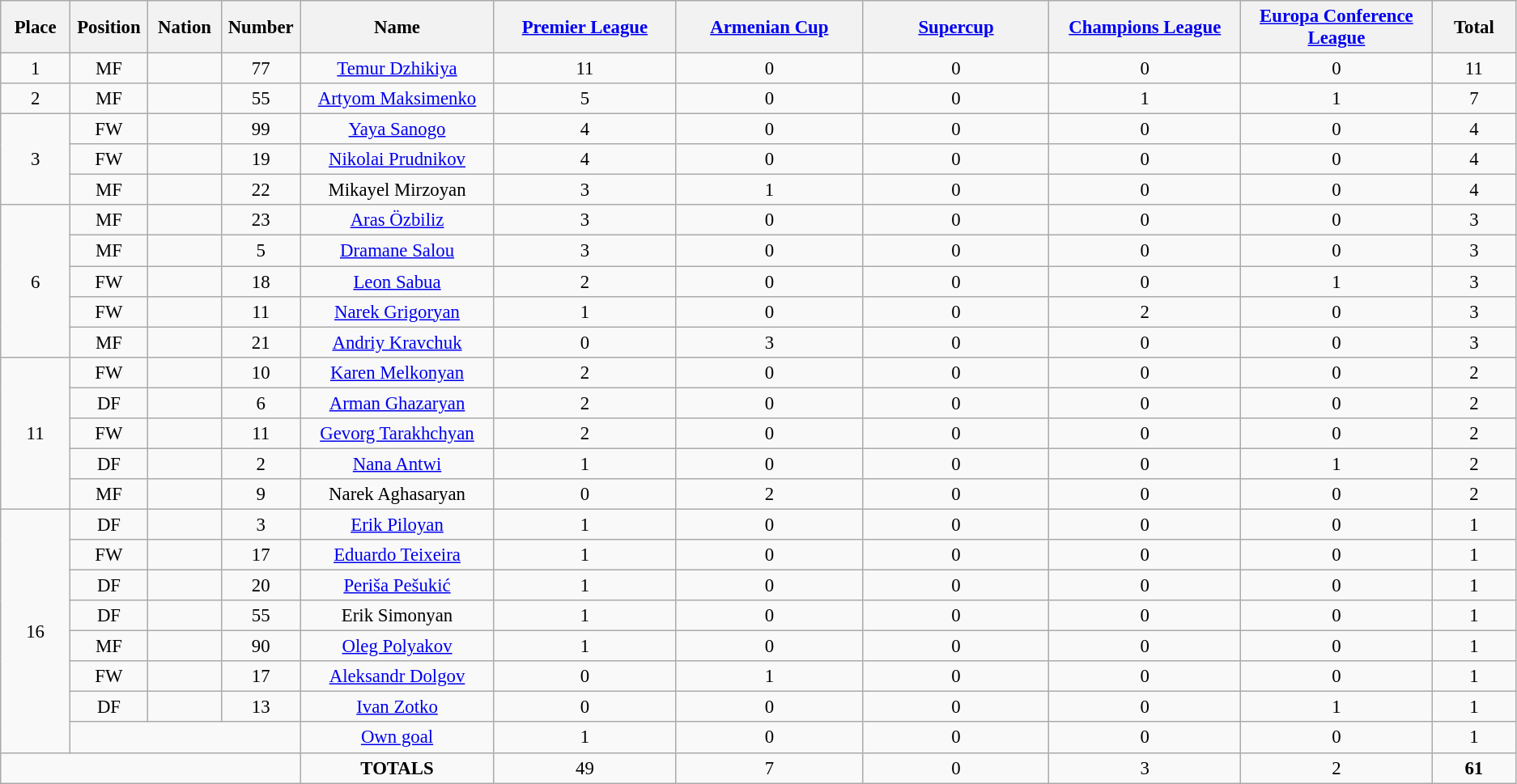<table class="wikitable" style="font-size: 95%; text-align: center;">
<tr>
<th width=60>Place</th>
<th width=60>Position</th>
<th width=60>Nation</th>
<th width=60>Number</th>
<th width=200>Name</th>
<th width=200><a href='#'>Premier League</a></th>
<th width=200><a href='#'>Armenian Cup</a></th>
<th width=200><a href='#'>Supercup</a></th>
<th width=200><a href='#'>Champions League</a></th>
<th width=200><a href='#'>Europa Conference League</a></th>
<th width=80><strong>Total</strong></th>
</tr>
<tr>
<td>1</td>
<td>MF</td>
<td></td>
<td>77</td>
<td><a href='#'>Temur Dzhikiya</a></td>
<td>11</td>
<td>0</td>
<td>0</td>
<td>0</td>
<td>0</td>
<td>11</td>
</tr>
<tr>
<td>2</td>
<td>MF</td>
<td></td>
<td>55</td>
<td><a href='#'>Artyom Maksimenko</a></td>
<td>5</td>
<td>0</td>
<td>0</td>
<td>1</td>
<td>1</td>
<td>7</td>
</tr>
<tr>
<td rowspan="3">3</td>
<td>FW</td>
<td></td>
<td>99</td>
<td><a href='#'>Yaya Sanogo</a></td>
<td>4</td>
<td>0</td>
<td>0</td>
<td>0</td>
<td>0</td>
<td>4</td>
</tr>
<tr>
<td>FW</td>
<td></td>
<td>19</td>
<td><a href='#'>Nikolai Prudnikov</a></td>
<td>4</td>
<td>0</td>
<td>0</td>
<td>0</td>
<td>0</td>
<td>4</td>
</tr>
<tr>
<td>MF</td>
<td></td>
<td>22</td>
<td>Mikayel Mirzoyan</td>
<td>3</td>
<td>1</td>
<td>0</td>
<td>0</td>
<td>0</td>
<td>4</td>
</tr>
<tr>
<td rowspan="5">6</td>
<td>MF</td>
<td></td>
<td>23</td>
<td><a href='#'>Aras Özbiliz</a></td>
<td>3</td>
<td>0</td>
<td>0</td>
<td>0</td>
<td>0</td>
<td>3</td>
</tr>
<tr>
<td>MF</td>
<td></td>
<td>5</td>
<td><a href='#'>Dramane Salou</a></td>
<td>3</td>
<td>0</td>
<td>0</td>
<td>0</td>
<td>0</td>
<td>3</td>
</tr>
<tr>
<td>FW</td>
<td></td>
<td>18</td>
<td><a href='#'>Leon Sabua</a></td>
<td>2</td>
<td>0</td>
<td>0</td>
<td>0</td>
<td>1</td>
<td>3</td>
</tr>
<tr>
<td>FW</td>
<td></td>
<td>11</td>
<td><a href='#'>Narek Grigoryan</a></td>
<td>1</td>
<td>0</td>
<td>0</td>
<td>2</td>
<td>0</td>
<td>3</td>
</tr>
<tr>
<td>MF</td>
<td></td>
<td>21</td>
<td><a href='#'>Andriy Kravchuk</a></td>
<td>0</td>
<td>3</td>
<td>0</td>
<td>0</td>
<td>0</td>
<td>3</td>
</tr>
<tr>
<td rowspan="5">11</td>
<td>FW</td>
<td></td>
<td>10</td>
<td><a href='#'>Karen Melkonyan</a></td>
<td>2</td>
<td>0</td>
<td>0</td>
<td>0</td>
<td>0</td>
<td>2</td>
</tr>
<tr>
<td>DF</td>
<td></td>
<td>6</td>
<td><a href='#'>Arman Ghazaryan</a></td>
<td>2</td>
<td>0</td>
<td>0</td>
<td>0</td>
<td>0</td>
<td>2</td>
</tr>
<tr>
<td>FW</td>
<td></td>
<td>11</td>
<td><a href='#'>Gevorg Tarakhchyan</a></td>
<td>2</td>
<td>0</td>
<td>0</td>
<td>0</td>
<td>0</td>
<td>2</td>
</tr>
<tr>
<td>DF</td>
<td></td>
<td>2</td>
<td><a href='#'>Nana Antwi</a></td>
<td>1</td>
<td>0</td>
<td>0</td>
<td>0</td>
<td>1</td>
<td>2</td>
</tr>
<tr>
<td>MF</td>
<td></td>
<td>9</td>
<td>Narek Aghasaryan</td>
<td>0</td>
<td>2</td>
<td>0</td>
<td>0</td>
<td>0</td>
<td>2</td>
</tr>
<tr>
<td rowspan="8">16</td>
<td>DF</td>
<td></td>
<td>3</td>
<td><a href='#'>Erik Piloyan</a></td>
<td>1</td>
<td>0</td>
<td>0</td>
<td>0</td>
<td>0</td>
<td>1</td>
</tr>
<tr>
<td>FW</td>
<td></td>
<td>17</td>
<td><a href='#'>Eduardo Teixeira</a></td>
<td>1</td>
<td>0</td>
<td>0</td>
<td>0</td>
<td>0</td>
<td>1</td>
</tr>
<tr>
<td>DF</td>
<td></td>
<td>20</td>
<td><a href='#'>Periša Pešukić</a></td>
<td>1</td>
<td>0</td>
<td>0</td>
<td>0</td>
<td>0</td>
<td>1</td>
</tr>
<tr>
<td>DF</td>
<td></td>
<td>55</td>
<td>Erik Simonyan</td>
<td>1</td>
<td>0</td>
<td>0</td>
<td>0</td>
<td>0</td>
<td>1</td>
</tr>
<tr>
<td>MF</td>
<td></td>
<td>90</td>
<td><a href='#'>Oleg Polyakov</a></td>
<td>1</td>
<td>0</td>
<td>0</td>
<td>0</td>
<td>0</td>
<td>1</td>
</tr>
<tr>
<td>FW</td>
<td></td>
<td>17</td>
<td><a href='#'>Aleksandr Dolgov</a></td>
<td>0</td>
<td>1</td>
<td>0</td>
<td>0</td>
<td>0</td>
<td>1</td>
</tr>
<tr>
<td>DF</td>
<td></td>
<td>13</td>
<td><a href='#'>Ivan Zotko</a></td>
<td>0</td>
<td>0</td>
<td>0</td>
<td>0</td>
<td>1</td>
<td>1</td>
</tr>
<tr>
<td colspan="3"></td>
<td><a href='#'>Own goal</a></td>
<td>1</td>
<td>0</td>
<td>0</td>
<td>0</td>
<td>0</td>
<td>1</td>
</tr>
<tr>
<td colspan="4"></td>
<td><strong>TOTALS</strong></td>
<td>49</td>
<td>7</td>
<td>0</td>
<td>3</td>
<td>2</td>
<td><strong>61</strong></td>
</tr>
</table>
